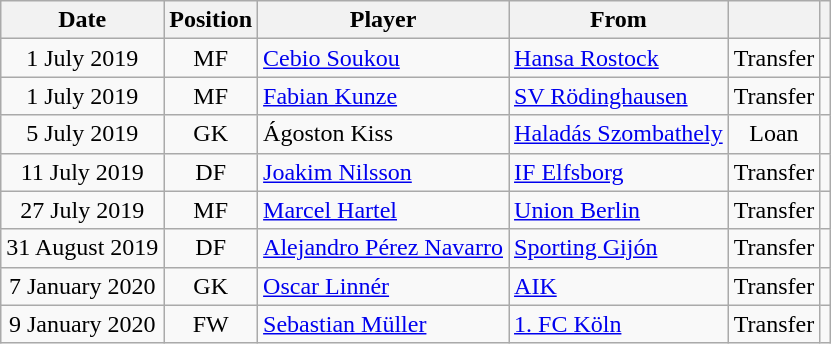<table class="wikitable" style="text-align:center;">
<tr>
<th>Date</th>
<th>Position</th>
<th>Player</th>
<th>From</th>
<th></th>
<th></th>
</tr>
<tr>
<td>1 July 2019</td>
<td>MF</td>
<td style="text-align:left"> <a href='#'>Cebio Soukou</a></td>
<td style="text-align:left"><a href='#'>Hansa Rostock</a></td>
<td>Transfer</td>
<td></td>
</tr>
<tr>
<td>1 July 2019</td>
<td>MF</td>
<td style="text-align:left"> <a href='#'>Fabian Kunze</a></td>
<td style="text-align:left"><a href='#'>SV Rödinghausen</a></td>
<td>Transfer</td>
<td></td>
</tr>
<tr>
<td>5 July 2019</td>
<td>GK</td>
<td style="text-align:left"> Ágoston Kiss</td>
<td style="text-align:left"><a href='#'>Haladás Szombathely</a></td>
<td>Loan</td>
<td></td>
</tr>
<tr>
<td>11 July 2019</td>
<td>DF</td>
<td style="text-align:left"> <a href='#'>Joakim Nilsson</a></td>
<td style="text-align:left"><a href='#'>IF Elfsborg</a></td>
<td>Transfer</td>
<td></td>
</tr>
<tr>
<td>27 July 2019</td>
<td>MF</td>
<td style="text-align:left"> <a href='#'>Marcel Hartel</a></td>
<td style="text-align:left"><a href='#'>Union Berlin</a></td>
<td>Transfer</td>
<td></td>
</tr>
<tr>
<td>31 August 2019</td>
<td>DF</td>
<td style="text-align:left"> <a href='#'>Alejandro Pérez Navarro</a></td>
<td style="text-align:left"><a href='#'>Sporting Gijón</a></td>
<td>Transfer</td>
<td></td>
</tr>
<tr>
<td>7 January 2020</td>
<td>GK</td>
<td style="text-align:left"> <a href='#'>Oscar Linnér</a></td>
<td style="text-align:left"><a href='#'>AIK</a></td>
<td>Transfer</td>
<td></td>
</tr>
<tr>
<td>9 January 2020</td>
<td>FW</td>
<td style="text-align:left"> <a href='#'>Sebastian Müller</a></td>
<td style="text-align:left"><a href='#'>1. FC Köln</a></td>
<td>Transfer</td>
<td></td>
</tr>
</table>
